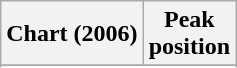<table class="wikitable sortable plainrowheaders" style="text-align:center">
<tr>
<th scope="col">Chart (2006)</th>
<th scope="col">Peak<br>position</th>
</tr>
<tr>
</tr>
<tr>
</tr>
<tr>
</tr>
<tr>
</tr>
</table>
